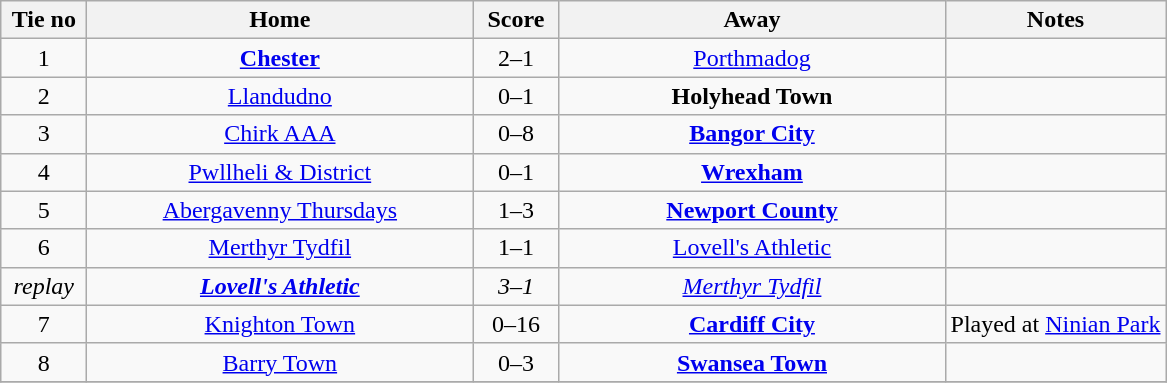<table class="wikitable" style="text-align:center">
<tr>
<th width=50>Tie no</th>
<th width=250>Home</th>
<th width=50>Score</th>
<th width=250>Away</th>
<th>Notes</th>
</tr>
<tr>
<td>1</td>
<td><strong><a href='#'>Chester</a></strong></td>
<td>2–1</td>
<td><a href='#'>Porthmadog</a></td>
<td></td>
</tr>
<tr>
<td>2</td>
<td><a href='#'>Llandudno</a></td>
<td>0–1</td>
<td><strong>Holyhead Town</strong></td>
<td></td>
</tr>
<tr>
<td>3</td>
<td><a href='#'>Chirk AAA</a></td>
<td>0–8</td>
<td><strong><a href='#'>Bangor City</a></strong></td>
<td></td>
</tr>
<tr>
<td>4</td>
<td><a href='#'>Pwllheli & District</a></td>
<td>0–1</td>
<td><strong><a href='#'>Wrexham</a></strong></td>
<td></td>
</tr>
<tr>
<td>5</td>
<td><a href='#'>Abergavenny Thursdays</a></td>
<td>1–3</td>
<td><strong><a href='#'>Newport County</a></strong></td>
<td></td>
</tr>
<tr>
<td>6</td>
<td><a href='#'>Merthyr Tydfil</a></td>
<td>1–1</td>
<td><a href='#'>Lovell's Athletic</a></td>
<td></td>
</tr>
<tr>
<td><em>replay</em></td>
<td><strong><em><a href='#'>Lovell's Athletic</a></em></strong></td>
<td><em>3–1</em></td>
<td><em><a href='#'>Merthyr Tydfil</a></em></td>
<td></td>
</tr>
<tr>
<td>7</td>
<td><a href='#'>Knighton Town</a></td>
<td>0–16</td>
<td><strong><a href='#'>Cardiff City</a></strong></td>
<td>Played at <a href='#'>Ninian Park</a></td>
</tr>
<tr>
<td>8</td>
<td><a href='#'>Barry Town</a></td>
<td>0–3</td>
<td><strong><a href='#'>Swansea Town</a></strong></td>
<td></td>
</tr>
<tr>
</tr>
</table>
